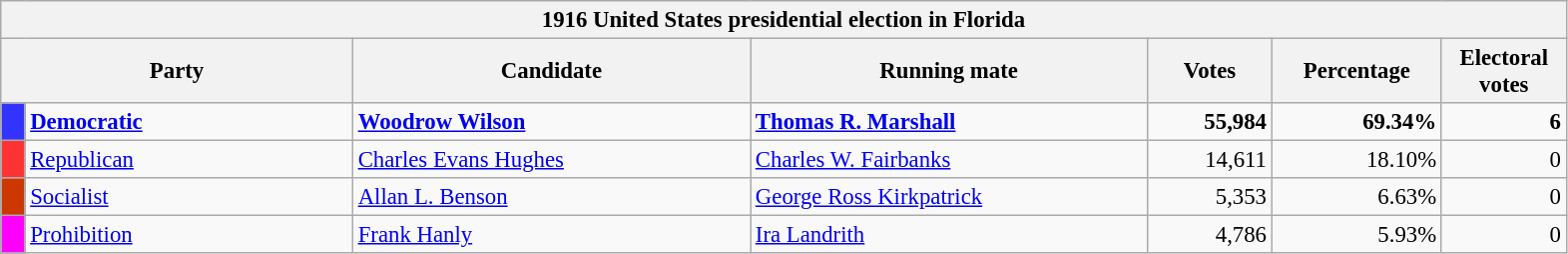<table class="wikitable" style="font-size: 95%;">
<tr>
<th colspan="7">1916 United States presidential election in Florida</th>
</tr>
<tr>
<th colspan="2" style="width: 15em">Party</th>
<th style="width: 17em">Candidate</th>
<th style="width: 17em">Running mate</th>
<th style="width: 5em">Votes</th>
<th style="width: 7em">Percentage</th>
<th style="width: 5em">Electoral votes</th>
</tr>
<tr>
<th style="background-color:#3333FF; width: 3px"></th>
<td style="width: 130px"><strong><a href='#'>Democratic</a></strong></td>
<td><strong><a href='#'>Woodrow Wilson</a></strong></td>
<td><strong><a href='#'>Thomas R. Marshall</a></strong></td>
<td align="right"><strong>55,984</strong></td>
<td align="right"><strong>69.34%</strong></td>
<td align="right"><strong>6</strong></td>
</tr>
<tr>
<th style="background-color:#FF3333; width: 3px"></th>
<td style="width: 130px"><a href='#'>Republican</a></td>
<td><a href='#'>Charles Evans Hughes</a></td>
<td><a href='#'>Charles W. Fairbanks</a></td>
<td align="right">14,611</td>
<td align="right">18.10%</td>
<td align="right">0</td>
</tr>
<tr>
<th style="background-color:#CD3700; width: 3px"></th>
<td style="width: 130px"><a href='#'>Socialist</a></td>
<td><a href='#'>Allan L. Benson</a></td>
<td><a href='#'>George Ross Kirkpatrick</a></td>
<td align="right">5,353</td>
<td align="right">6.63%</td>
<td align="right">0</td>
</tr>
<tr>
<th style="background-color:#FF00FF; width: 3px"></th>
<td style="width: 130px"><a href='#'>Prohibition</a></td>
<td><a href='#'>Frank Hanly</a></td>
<td><a href='#'>Ira Landrith</a></td>
<td align="right">4,786</td>
<td align="right">5.93%</td>
<td align="right">0</td>
</tr>
</table>
